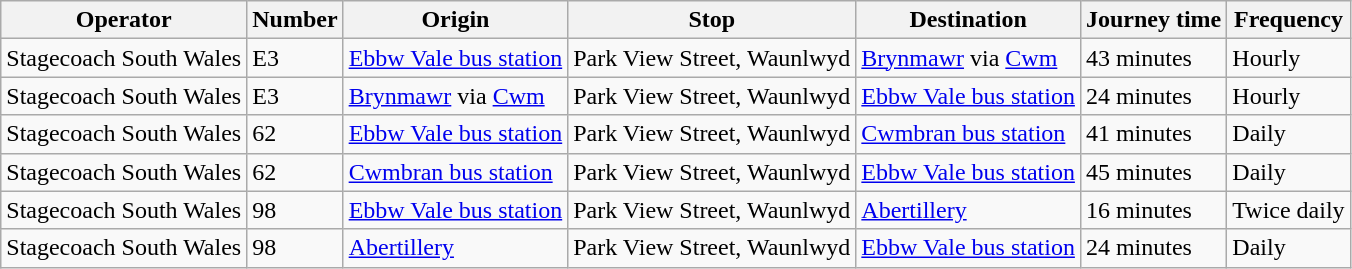<table class="wikitable">
<tr>
<th>Operator</th>
<th>Number</th>
<th>Origin</th>
<th>Stop</th>
<th>Destination</th>
<th>Journey time</th>
<th>Frequency</th>
</tr>
<tr>
<td>Stagecoach South Wales</td>
<td>E3</td>
<td><a href='#'>Ebbw Vale bus station</a></td>
<td>Park View Street, Waunlwyd</td>
<td><a href='#'>Brynmawr</a> via <a href='#'>Cwm</a></td>
<td>43 minutes</td>
<td>Hourly</td>
</tr>
<tr>
<td>Stagecoach South Wales</td>
<td>E3</td>
<td><a href='#'>Brynmawr</a> via <a href='#'>Cwm</a></td>
<td>Park View Street, Waunlwyd</td>
<td><a href='#'>Ebbw Vale bus station</a></td>
<td>24 minutes</td>
<td>Hourly</td>
</tr>
<tr>
<td>Stagecoach South Wales</td>
<td>62</td>
<td><a href='#'>Ebbw Vale bus station</a></td>
<td>Park View Street, Waunlwyd</td>
<td><a href='#'>Cwmbran bus station</a></td>
<td>41 minutes</td>
<td>Daily</td>
</tr>
<tr>
<td>Stagecoach South Wales</td>
<td>62</td>
<td><a href='#'>Cwmbran bus station</a></td>
<td>Park View Street, Waunlwyd</td>
<td><a href='#'>Ebbw Vale bus station</a></td>
<td>45 minutes</td>
<td>Daily</td>
</tr>
<tr>
<td>Stagecoach South Wales</td>
<td>98</td>
<td><a href='#'>Ebbw Vale bus station</a></td>
<td>Park View Street, Waunlwyd</td>
<td><a href='#'>Abertillery</a></td>
<td>16 minutes</td>
<td>Twice daily</td>
</tr>
<tr>
<td>Stagecoach South Wales</td>
<td>98</td>
<td><a href='#'>Abertillery</a></td>
<td>Park View Street, Waunlwyd</td>
<td><a href='#'>Ebbw Vale bus station</a></td>
<td>24 minutes</td>
<td>Daily</td>
</tr>
</table>
